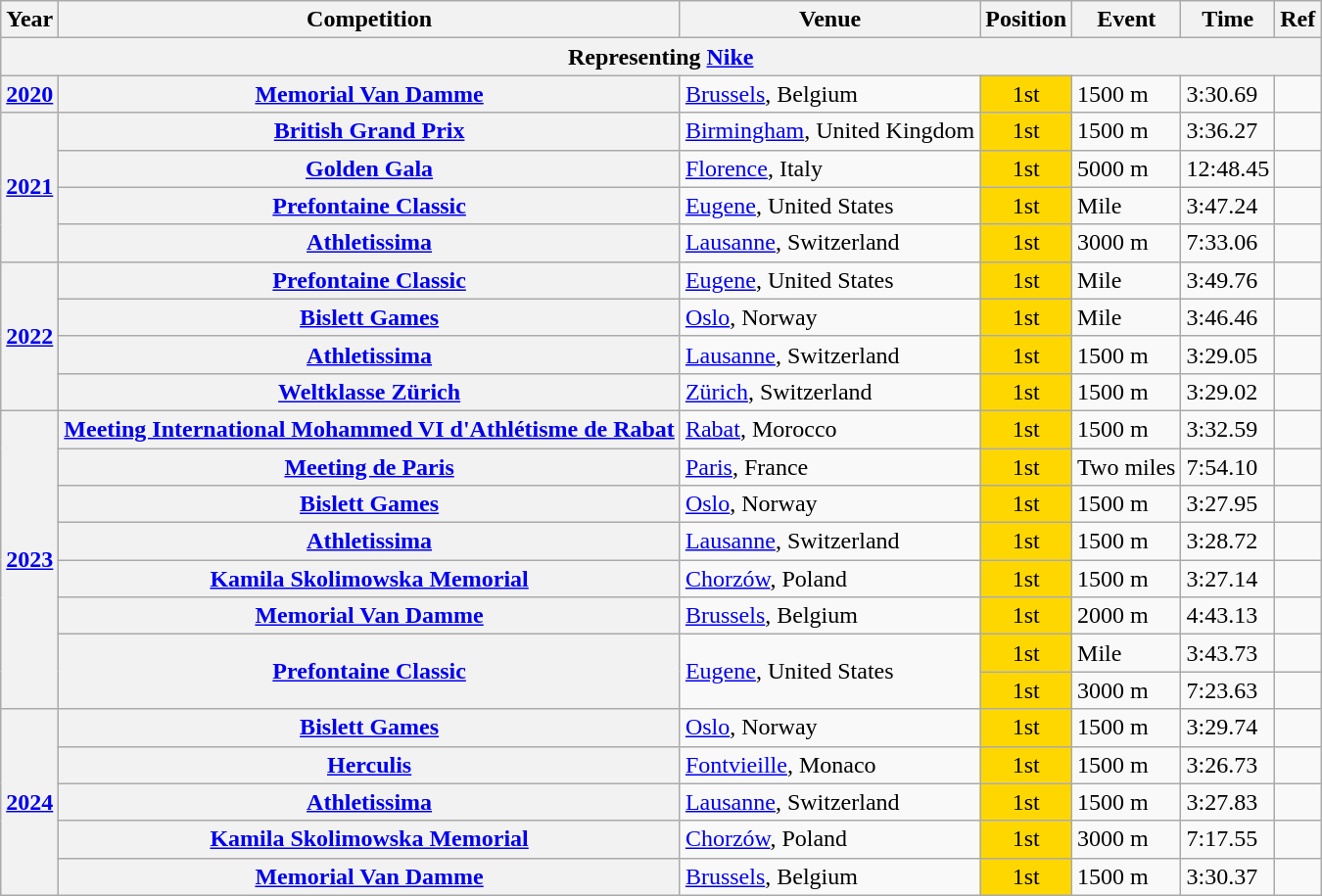<table class="wikitable sortable">
<tr>
<th scope="col">Year</th>
<th scope="col">Competition</th>
<th scope="col">Venue</th>
<th scope="col">Position</th>
<th scope="col">Event</th>
<th scope="col">Time</th>
<th>Ref</th>
</tr>
<tr>
<th colspan="7">Representing <a href='#'>Nike</a></th>
</tr>
<tr>
<th scope="row"><a href='#'>2020</a></th>
<th scope="row"><a href='#'>Memorial Van Damme</a></th>
<td><a href='#'>Brussels</a>, Belgium</td>
<td style="text-align:center" bgcolor="gold">1st</td>
<td>1500 m</td>
<td>3:30.69</td>
<td></td>
</tr>
<tr>
<th rowspan="4"><a href='#'>2021</a></th>
<th><a href='#'>British Grand Prix</a></th>
<td><a href='#'>Birmingham</a>, United Kingdom</td>
<td style="text-align:center" bgcolor="gold">1st</td>
<td>1500 m</td>
<td>3:36.27</td>
<td></td>
</tr>
<tr>
<th><a href='#'>Golden Gala</a></th>
<td><a href='#'>Florence</a>, Italy</td>
<td style="text-align:center" bgcolor="gold">1st</td>
<td>5000 m</td>
<td>12:48.45 <strong></strong> <strong></strong></td>
<td></td>
</tr>
<tr>
<th><a href='#'>Prefontaine Classic</a></th>
<td><a href='#'>Eugene</a>, United States</td>
<td style="text-align:center" bgcolor="gold">1st</td>
<td>Mile</td>
<td>3:47.24 <strong></strong></td>
<td></td>
</tr>
<tr>
<th><a href='#'>Athletissima</a></th>
<td><a href='#'>Lausanne</a>, Switzerland</td>
<td style="text-align:center" bgcolor="gold">1st</td>
<td>3000 m</td>
<td>7:33.06</td>
<td></td>
</tr>
<tr>
<th rowspan="4"><a href='#'>2022</a></th>
<th><a href='#'>Prefontaine Classic</a></th>
<td><a href='#'>Eugene</a>, United States</td>
<td style="text-align:center" bgcolor="gold">1st</td>
<td>Mile</td>
<td>3:49.76 <strong></strong></td>
<td></td>
</tr>
<tr>
<th><a href='#'>Bislett Games</a></th>
<td><a href='#'>Oslo</a>, Norway</td>
<td style="text-align:center" bgcolor="gold">1st</td>
<td>Mile</td>
<td>3:46.46 <strong></strong> <strong></strong> <strong></strong></td>
<td></td>
</tr>
<tr>
<th><a href='#'>Athletissima</a></th>
<td><a href='#'>Lausanne</a>, Switzerland</td>
<td style="text-align:center" bgcolor="gold">1st</td>
<td>1500 m</td>
<td>3:29.05 <strong></strong></td>
<td></td>
</tr>
<tr>
<th> <a href='#'>Weltklasse Zürich</a></th>
<td><a href='#'>Zürich</a>, Switzerland</td>
<td style="text-align:center" bgcolor="gold">1st</td>
<td>1500 m</td>
<td>3:29.02 <strong></strong></td>
<td></td>
</tr>
<tr>
<th rowspan="8"><a href='#'>2023</a></th>
<th><a href='#'>Meeting International Mohammed VI d'Athlétisme de Rabat</a></th>
<td><a href='#'>Rabat</a>, Morocco</td>
<td style="text-align:center" bgcolor="gold">1st</td>
<td>1500 m</td>
<td>3:32.59</td>
<td></td>
</tr>
<tr>
<th><a href='#'>Meeting de Paris</a></th>
<td><a href='#'>Paris</a>, France</td>
<td style="text-align:center" bgcolor="gold">1st</td>
<td>Two miles</td>
<td>7:54.10 <strong></strong></td>
<td></td>
</tr>
<tr>
<th><a href='#'>Bislett Games</a></th>
<td><a href='#'>Oslo</a>, Norway</td>
<td style="text-align:center" bgcolor="gold">1st</td>
<td>1500 m</td>
<td>3:27.95 <strong></strong> <strong></strong> <strong></strong></td>
<td></td>
</tr>
<tr>
<th><a href='#'>Athletissima</a></th>
<td><a href='#'>Lausanne</a>, Switzerland</td>
<td style="text-align:center" bgcolor="gold">1st</td>
<td>1500 m</td>
<td>3:28.72 <strong></strong></td>
<td></td>
</tr>
<tr>
<th><a href='#'>Kamila Skolimowska Memorial</a></th>
<td><a href='#'>Chorzów</a>, Poland</td>
<td style="text-align:center" bgcolor="gold">1st</td>
<td>1500 m</td>
<td>3:27.14 <strong></strong> <strong></strong> <strong></strong></td>
<td></td>
</tr>
<tr>
<th><a href='#'>Memorial Van Damme</a></th>
<td><a href='#'>Brussels</a>, Belgium</td>
<td style="text-align:center" bgcolor="gold">1st</td>
<td>2000 m</td>
<td>4:43.13 <strong></strong> <strong> </strong></td>
<td></td>
</tr>
<tr>
<th rowspan="2"> <a href='#'>Prefontaine Classic</a></th>
<td rowspan="2"><a href='#'>Eugene</a>, United States</td>
<td style="text-align:center" bgcolor="gold">1st</td>
<td>Mile</td>
<td>3:43.73 <strong></strong> <strong> </strong> <strong></strong></td>
<td></td>
</tr>
<tr>
<td style="text-align:center" bgcolor="gold">1st</td>
<td>3000 m</td>
<td>7:23.63 <strong></strong> <strong></strong> <strong></strong> <strong></strong></td>
<td></td>
</tr>
<tr>
<th rowspan="5"><a href='#'>2024</a></th>
<th><a href='#'>Bislett Games</a></th>
<td><a href='#'>Oslo</a>, Norway</td>
<td style="text-align:center" bgcolor="gold">1st</td>
<td>1500 m</td>
<td>3:29.74 <strong></strong></td>
<td></td>
</tr>
<tr>
<th><a href='#'>Herculis</a></th>
<td><a href='#'>Fontvieille</a>, Monaco</td>
<td style="text-align:center" bgcolor="gold">1st</td>
<td>1500 m</td>
<td>3:26.73 <strong></strong> <strong></strong></td>
<td></td>
</tr>
<tr>
<th><a href='#'>Athletissima</a></th>
<td><a href='#'>Lausanne</a>, Switzerland</td>
<td style="text-align:center" bgcolor="gold">1st</td>
<td>1500 m</td>
<td>3:27.83 <strong></strong></td>
<td></td>
</tr>
<tr>
<th><a href='#'>Kamila Skolimowska Memorial</a></th>
<td><a href='#'>Chorzów</a>, Poland</td>
<td style="text-align:center" bgcolor="gold">1st</td>
<td>3000 m</td>
<td>7:17.55 <strong></strong> <strong> </strong></td>
<td></td>
</tr>
<tr>
<th> <a href='#'>Memorial Van Damme</a></th>
<td><a href='#'>Brussels</a>, Belgium</td>
<td style="text-align:center" bgcolor="gold">1st</td>
<td>1500 m</td>
<td>3:30.37</td>
<td></td>
</tr>
</table>
